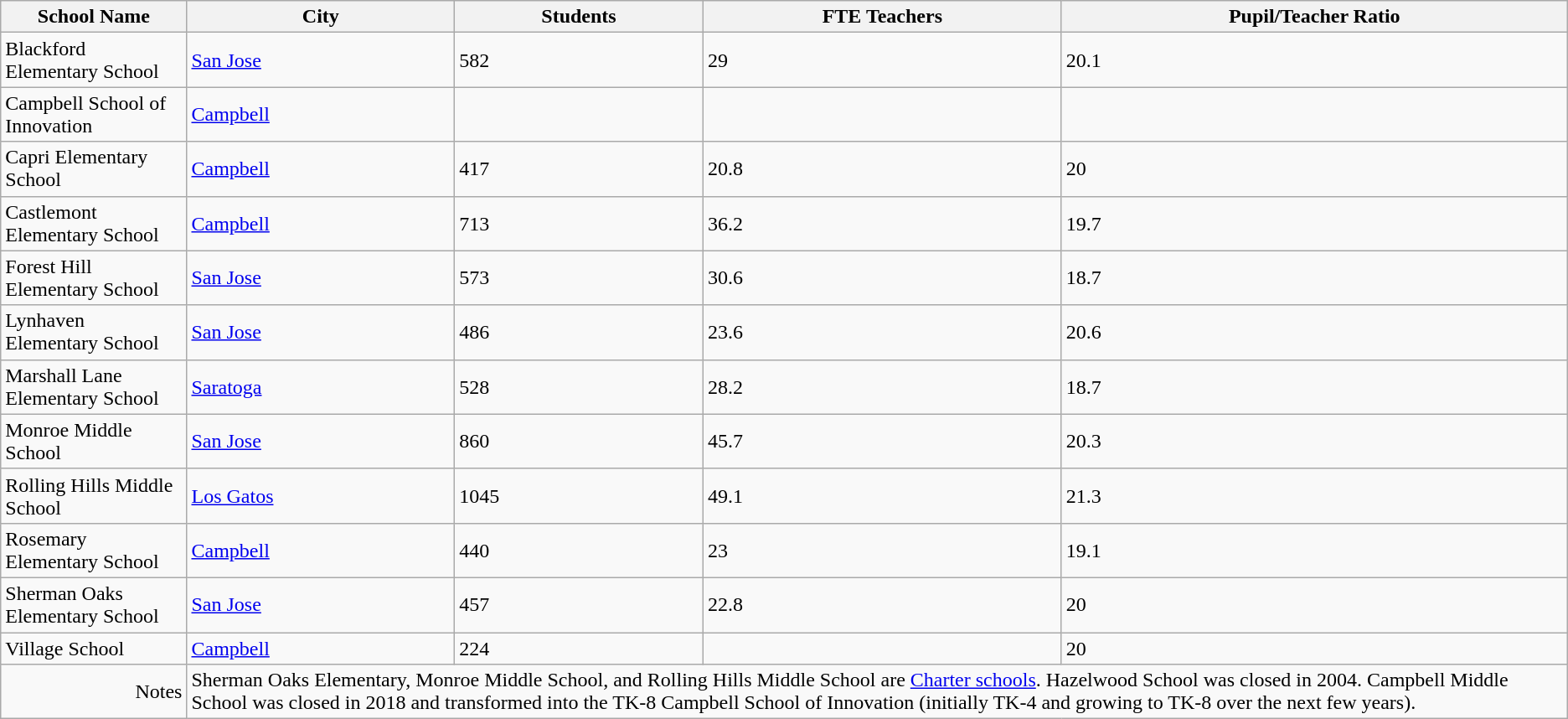<table class="wikitable">
<tr>
<th>School Name</th>
<th>City</th>
<th>Students</th>
<th>FTE Teachers</th>
<th>Pupil/Teacher Ratio</th>
</tr>
<tr ---->
<td>Blackford Elementary School</td>
<td><a href='#'>San Jose</a></td>
<td>582</td>
<td>29</td>
<td>20.1<br>

</td>
</tr>
<tr ---->
<td>Campbell School of Innovation</td>
<td><a href='#'>Campbell</a></td>
<td></td>
<td></td>
<td><br></td>
</tr>
<tr ---->
<td>Capri Elementary School</td>
<td><a href='#'>Campbell</a></td>
<td>417</td>
<td>20.8</td>
<td>20<br></td>
</tr>
<tr ---->
<td>Castlemont Elementary School</td>
<td><a href='#'>Campbell</a></td>
<td>713</td>
<td>36.2</td>
<td>19.7<br></td>
</tr>
<tr ---->
<td>Forest Hill Elementary School</td>
<td><a href='#'>San Jose</a></td>
<td>573</td>
<td>30.6</td>
<td>18.7<br></td>
</tr>
<tr ---->
<td>Lynhaven Elementary School</td>
<td><a href='#'>San Jose</a></td>
<td>486</td>
<td>23.6</td>
<td>20.6<br></td>
</tr>
<tr ---->
<td>Marshall Lane Elementary School</td>
<td><a href='#'>Saratoga</a></td>
<td>528</td>
<td>28.2</td>
<td>18.7<br></td>
</tr>
<tr ---->
<td>Monroe Middle School</td>
<td><a href='#'>San Jose</a></td>
<td>860</td>
<td>45.7</td>
<td>20.3<br></td>
</tr>
<tr ---->
<td>Rolling Hills Middle School</td>
<td><a href='#'>Los Gatos</a></td>
<td>1045</td>
<td>49.1</td>
<td>21.3<br></td>
</tr>
<tr ---->
<td>Rosemary Elementary School</td>
<td><a href='#'>Campbell</a></td>
<td>440</td>
<td>23</td>
<td>19.1<br></td>
</tr>
<tr ---->
<td>Sherman Oaks Elementary School</td>
<td><a href='#'>San Jose</a></td>
<td>457</td>
<td>22.8</td>
<td>20</td>
</tr>
<tr ---->
<td>Village School</td>
<td><a href='#'>Campbell</a></td>
<td>224</td>
<td></td>
<td>20</td>
</tr>
<tr ---->
<td align="right">Notes</td>
<td colspan="4">Sherman Oaks Elementary, Monroe Middle School, and Rolling Hills Middle School are <a href='#'>Charter schools</a>. Hazelwood School was closed in 2004. Campbell Middle School was closed in 2018 and transformed into the TK-8 Campbell School of Innovation (initially TK-4 and growing to TK-8 over the next few years).</td>
</tr>
</table>
